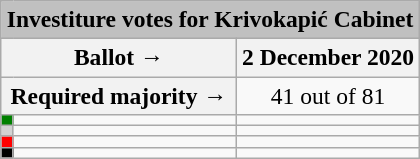<table class="wikitable" style="text-align:center; font-size:98%;">
<tr>
<td colspan="3" bgcolor="#C0C0C0" align="center"><strong>Investiture votes for Krivokapić Cabinet</strong></td>
</tr>
<tr>
<th colspan="2" style="width:150px;">Ballot →</th>
<th>2 December 2020</th>
</tr>
<tr>
<th colspan="2">Required majority →</th>
<td>41 out of 81</td>
</tr>
<tr>
<th style="width:1px; background:green;"></th>
<td style="text-align:left;"></td>
<td></td>
</tr>
<tr>
<th style="background:lightgrey;"></th>
<td style="text-align:left;"></td>
<td></td>
</tr>
<tr>
<th style="background:red;"></th>
<td style="text-align:left;"></td>
<td></td>
</tr>
<tr>
<th style="background:black;"></th>
<td style="text-align:left;"></td>
<td></td>
</tr>
</table>
